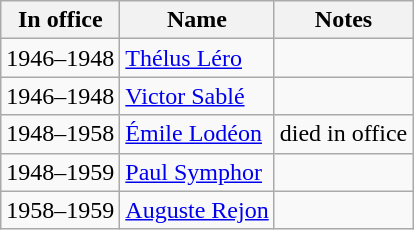<table class="wikitable sortable">
<tr>
<th>In office</th>
<th>Name</th>
<th>Notes</th>
</tr>
<tr>
<td>1946–1948</td>
<td><a href='#'>Thélus Léro</a></td>
<td></td>
</tr>
<tr>
<td>1946–1948</td>
<td><a href='#'>Victor Sablé</a></td>
<td></td>
</tr>
<tr>
<td>1948–1958</td>
<td><a href='#'>Émile Lodéon</a></td>
<td>died in office</td>
</tr>
<tr>
<td>1948–1959</td>
<td><a href='#'>Paul Symphor</a></td>
<td></td>
</tr>
<tr>
<td>1958–1959</td>
<td><a href='#'>Auguste Rejon</a></td>
<td></td>
</tr>
</table>
